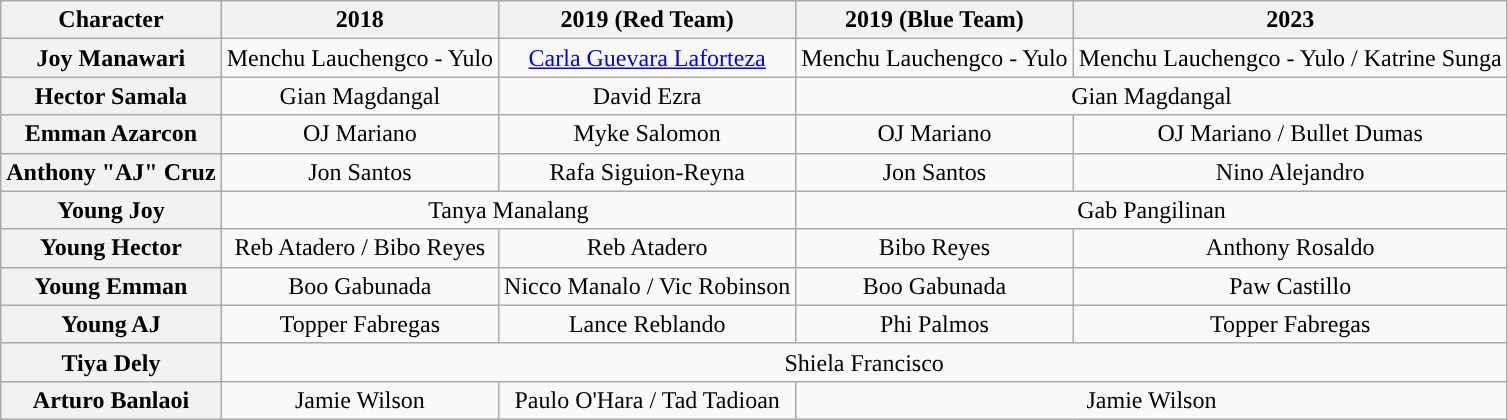<table class="wikitable">
<tr>
<th>Character</th>
<th>2018</th>
<th>2019 (Red Team)</th>
<th>2019 (Blue Team)</th>
<th>2023</th>
</tr>
<tr>
<th>Joy Manawari</th>
<td align="center">Menchu Lauchengco - Yulo</td>
<td align="center"><a href='#'>Carla Guevara Laforteza</a></td>
<td align="center">Menchu Lauchengco - Yulo</td>
<td align="center">Menchu Lauchengco - Yulo / Katrine Sunga</td>
</tr>
<tr>
<th>Hector Samala</th>
<td align="center">Gian Magdangal</td>
<td align="center">David Ezra</td>
<td colspan="2" align="center">Gian Magdangal</td>
</tr>
<tr>
<th>Emman Azarcon</th>
<td align="center">OJ Mariano</td>
<td align="center">Myke Salomon</td>
<td align="center">OJ Mariano</td>
<td align="center">OJ Mariano / Bullet Dumas</td>
</tr>
<tr>
<th>Anthony "AJ" Cruz</th>
<td align="center">Jon Santos</td>
<td align="center">Rafa Siguion-Reyna</td>
<td align="center">Jon Santos</td>
<td align="center">Nino Alejandro</td>
</tr>
<tr>
<th>Young Joy</th>
<td colspan="2" align="center">Tanya Manalang</td>
<td colspan="2" align="center">Gab Pangilinan</td>
</tr>
<tr>
<th>Young Hector</th>
<td align="center">Reb Atadero / Bibo Reyes</td>
<td align="center">Reb Atadero</td>
<td align="center">Bibo Reyes</td>
<td align="center">Anthony Rosaldo</td>
</tr>
<tr>
<th>Young Emman</th>
<td align="center">Boo Gabunada</td>
<td align="center">Nicco Manalo / Vic Robinson</td>
<td align="center">Boo Gabunada</td>
<td align="center">Paw Castillo</td>
</tr>
<tr>
<th>Young AJ</th>
<td align="center">Topper Fabregas</td>
<td align="center">Lance Reblando</td>
<td align="center">Phi Palmos</td>
<td align="center">Topper Fabregas</td>
</tr>
<tr>
<th>Tiya Dely</th>
<td colspan="4" align="center">Shiela Francisco</td>
</tr>
<tr>
<th>Arturo Banlaoi</th>
<td align="center">Jamie Wilson</td>
<td align="center">Paulo O'Hara / Tad Tadioan</td>
<td colspan="2" align="center">Jamie Wilson</td>
</tr>
</table>
